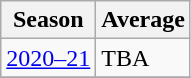<table class="wikitable">
<tr>
<th>Season</th>
<th>Average</th>
</tr>
<tr>
<td><a href='#'>2020–21</a></td>
<td>TBA</td>
</tr>
<tr>
</tr>
</table>
